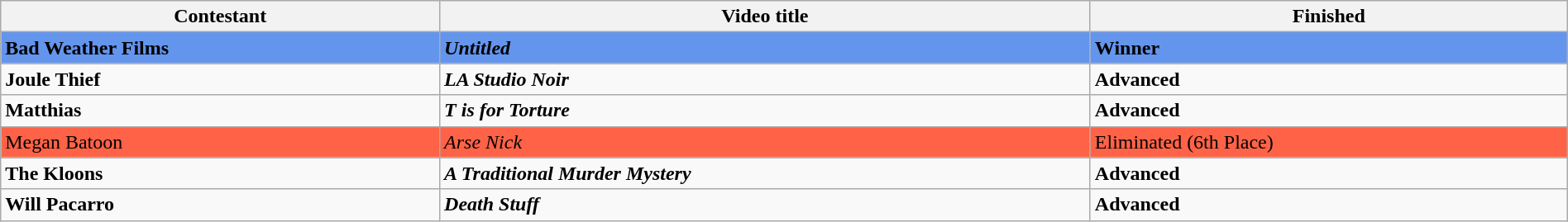<table class="wikitable" width="100%">
<tr>
<th>Contestant</th>
<th>Video title</th>
<th>Finished</th>
</tr>
<tr>
<td style="background:cornflowerblue; color:black;"><strong>Bad Weather Films</strong></td>
<td style="background:cornflowerblue; color:black;"><strong><em>Untitled</em></strong></td>
<td style="background:cornflowerblue; color:black;"><strong>Winner</strong></td>
</tr>
<tr>
<td><strong>Joule Thief</strong></td>
<td><strong><em>LA Studio Noir</em></strong></td>
<td><strong>Advanced</strong></td>
</tr>
<tr>
<td><strong>Matthias</strong></td>
<td><strong><em>T is for Torture</em></strong></td>
<td><strong>Advanced</strong></td>
</tr>
<tr>
<td style="background:tomato; color:black;">Megan Batoon</td>
<td style="background:tomato; color:black;"><em>Arse Nick</em></td>
<td style="background:tomato; color:black;">Eliminated (6th Place)</td>
</tr>
<tr>
<td><strong>The Kloons</strong></td>
<td><strong><em>A Traditional Murder Mystery</em></strong></td>
<td><strong>Advanced</strong></td>
</tr>
<tr>
<td><strong>Will Pacarro</strong></td>
<td><strong><em>Death Stuff</em></strong></td>
<td><strong>Advanced</strong></td>
</tr>
</table>
